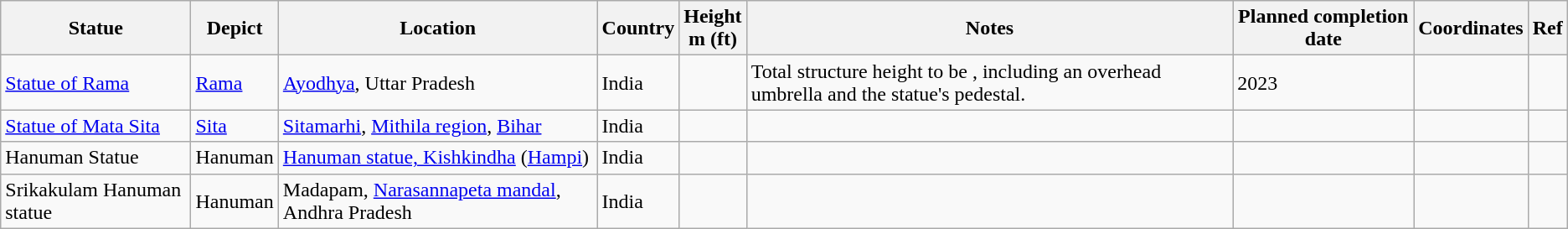<table class="wikitable sortable">
<tr>
<th>Statue</th>
<th>Depict</th>
<th>Location</th>
<th>Country</th>
<th>Height<br>m (ft)</th>
<th class="unsortable">Notes</th>
<th>Planned completion date</th>
<th>Coordinates</th>
<th class="unsortable">Ref</th>
</tr>
<tr>
<td><a href='#'>Statue of Rama</a></td>
<td><a href='#'>Rama</a></td>
<td><a href='#'>Ayodhya</a>, Uttar Pradesh</td>
<td>India</td>
<td></td>
<td>Total structure height to be , including an overhead umbrella and the statue's pedestal.</td>
<td>2023</td>
<td></td>
<td></td>
</tr>
<tr>
<td><a href='#'>Statue of Mata Sita</a></td>
<td><a href='#'>Sita</a></td>
<td><a href='#'>Sitamarhi</a>, <a href='#'>Mithila region</a>, <a href='#'>Bihar</a></td>
<td>India</td>
<td></td>
<td></td>
<td></td>
<td></td>
<td></td>
</tr>
<tr>
<td>Hanuman Statue</td>
<td>Hanuman</td>
<td><a href='#'>Hanuman statue, Kishkindha</a> (<a href='#'>Hampi</a>)</td>
<td>India</td>
<td></td>
<td></td>
<td></td>
<td></td>
<td></td>
</tr>
<tr>
<td>Srikakulam Hanuman statue</td>
<td>Hanuman</td>
<td>Madapam, <a href='#'>Narasannapeta mandal</a>, Andhra Pradesh</td>
<td>India</td>
<td></td>
<td></td>
<td></td>
<td></td>
<td></td>
</tr>
</table>
